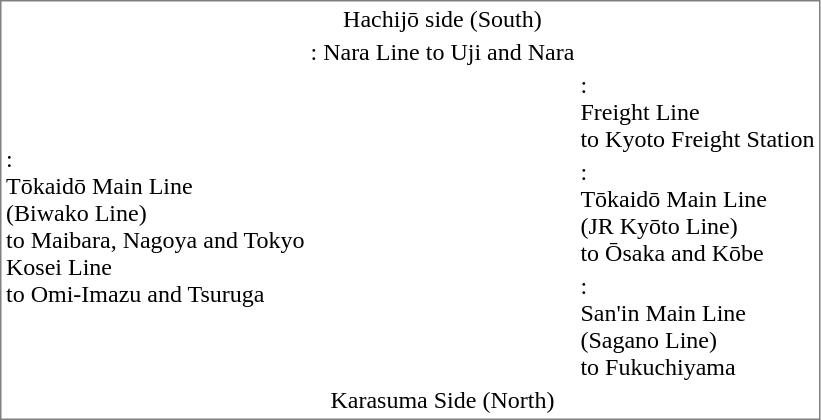<table style="border:1px solid grey;">
<tr>
<td></td>
<td align=center>Hachijō side (South)</td>
</tr>
<tr>
<td></td>
<td align=left>: Nara Line to Uji and Nara</td>
</tr>
<tr>
<td valign=middle rowspan=3>:<br>Tōkaidō Main Line<br>(Biwako Line)<br>to Maibara, Nagoya and Tokyo<br>Kosei Line<br>to Omi-Imazu and Tsuruga</td>
<td valign=middle rowspan=3></td>
<td valign=bottom>:<br>Freight Line<br>to Kyoto Freight Station</td>
</tr>
<tr>
<td valign=middle>:<br>Tōkaidō Main Line<br>(JR Kyōto Line)<br>to Ōsaka and Kōbe</td>
</tr>
<tr>
<td valign=top>:<br>San'in Main Line<br>(Sagano Line)<br>to Fukuchiyama</td>
</tr>
<tr>
<td></td>
<td align=center>Karasuma Side (North)</td>
<td></td>
</tr>
</table>
